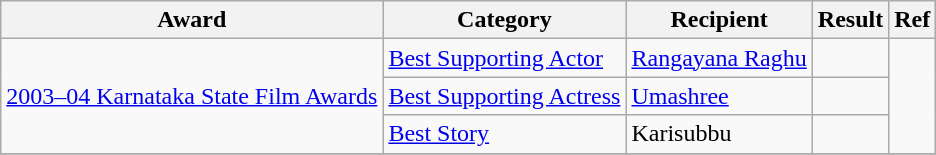<table class="wikitable">
<tr>
<th>Award</th>
<th>Category</th>
<th>Recipient</th>
<th>Result</th>
<th>Ref</th>
</tr>
<tr>
<td rowspan=3><a href='#'>2003–04 Karnataka State Film Awards</a></td>
<td><a href='#'>Best Supporting Actor</a></td>
<td><a href='#'>Rangayana Raghu</a></td>
<td></td>
<td rowspan=3></td>
</tr>
<tr>
<td><a href='#'>Best Supporting Actress</a></td>
<td><a href='#'>Umashree</a></td>
<td></td>
</tr>
<tr>
<td><a href='#'>Best Story</a></td>
<td>Karisubbu</td>
<td></td>
</tr>
<tr>
</tr>
</table>
